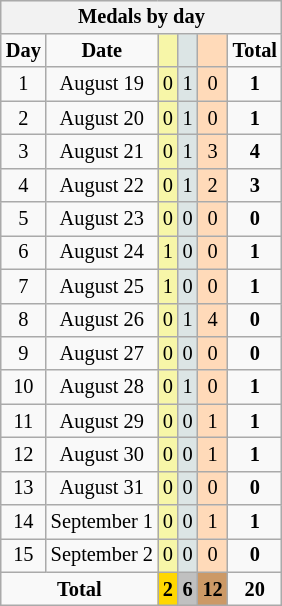<table class=wikitable style="font-size:85%; float:right;text-align:center">
<tr>
<th colspan=7><strong>Medals by day</strong></th>
</tr>
<tr>
<td><strong>Day</strong></td>
<td><strong>Date</strong></td>
<td bgcolor=F7F6A8></td>
<td bgcolor=DCE5E5></td>
<td bgcolor=FFDAB9></td>
<td><strong>Total</strong></td>
</tr>
<tr>
<td>1</td>
<td>August 19</td>
<td bgcolor=F7F6A8>0</td>
<td bgcolor=DCE5E5>1</td>
<td bgcolor=FFDAB9>0</td>
<td><strong>1</strong></td>
</tr>
<tr>
<td>2</td>
<td>August 20</td>
<td bgcolor=F7F6A8>0</td>
<td bgcolor=DCE5E5>1</td>
<td bgcolor=FFDAB9>0</td>
<td><strong>1</strong></td>
</tr>
<tr>
<td>3</td>
<td>August 21</td>
<td bgcolor=F7F6A8>0</td>
<td bgcolor=DCE5E5>1</td>
<td bgcolor=FFDAB9>3</td>
<td><strong>4</strong></td>
</tr>
<tr>
<td>4</td>
<td>August 22</td>
<td bgcolor=F7F6A8>0</td>
<td bgcolor=DCE5E5>1</td>
<td bgcolor=FFDAB9>2</td>
<td><strong>3</strong></td>
</tr>
<tr>
<td>5</td>
<td>August 23</td>
<td bgcolor=F7F6A8>0</td>
<td bgcolor=DCE5E5>0</td>
<td bgcolor=FFDAB9>0</td>
<td><strong>0</strong></td>
</tr>
<tr>
<td>6</td>
<td>August 24</td>
<td bgcolor=F7F6A8>1</td>
<td bgcolor=DCE5E5>0</td>
<td bgcolor=FFDAB9>0</td>
<td><strong>1</strong></td>
</tr>
<tr>
<td>7</td>
<td>August 25</td>
<td bgcolor=F7F6A8>1</td>
<td bgcolor=DCE5E5>0</td>
<td bgcolor=FFDAB9>0</td>
<td><strong>1</strong></td>
</tr>
<tr>
<td>8</td>
<td>August 26</td>
<td bgcolor=F7F6A8>0</td>
<td bgcolor=DCE5E5>1</td>
<td bgcolor=FFDAB9>4</td>
<td><strong>0</strong></td>
</tr>
<tr>
<td>9</td>
<td>August 27</td>
<td bgcolor=F7F6A8>0</td>
<td bgcolor=DCE5E5>0</td>
<td bgcolor=FFDAB9>0</td>
<td><strong>0</strong></td>
</tr>
<tr>
<td>10</td>
<td>August 28</td>
<td bgcolor=F7F6A8>0</td>
<td bgcolor=DCE5E5>1</td>
<td bgcolor=FFDAB9>0</td>
<td><strong>1</strong></td>
</tr>
<tr>
<td>11</td>
<td>August 29</td>
<td bgcolor=F7F6A8>0</td>
<td bgcolor=DCE5E5>0</td>
<td bgcolor=FFDAB9>1</td>
<td><strong>1</strong></td>
</tr>
<tr>
<td>12</td>
<td>August 30</td>
<td bgcolor=F7F6A8>0</td>
<td bgcolor=DCE5E5>0</td>
<td bgcolor=FFDAB9>1</td>
<td><strong>1</strong></td>
</tr>
<tr>
<td>13</td>
<td>August 31</td>
<td bgcolor=F7F6A8>0</td>
<td bgcolor=DCE5E5>0</td>
<td bgcolor=FFDAB9>0</td>
<td><strong>0</strong></td>
</tr>
<tr>
<td>14</td>
<td>September 1</td>
<td bgcolor=F7F6A8>0</td>
<td bgcolor=DCE5E5>0</td>
<td bgcolor=FFDAB9>1</td>
<td><strong>1</strong></td>
</tr>
<tr>
<td>15</td>
<td>September 2</td>
<td bgcolor=F7F6A8>0</td>
<td bgcolor=DCE5E5>0</td>
<td bgcolor=FFDAB9>0</td>
<td><strong>0</strong></td>
</tr>
<tr>
<td colspan=2><strong>Total</strong></td>
<td style="background:gold;"><strong>2</strong></td>
<td style="background:silver;"><strong>6</strong></td>
<td style="background:#c96;"><strong>12</strong></td>
<td><strong>20</strong></td>
</tr>
</table>
